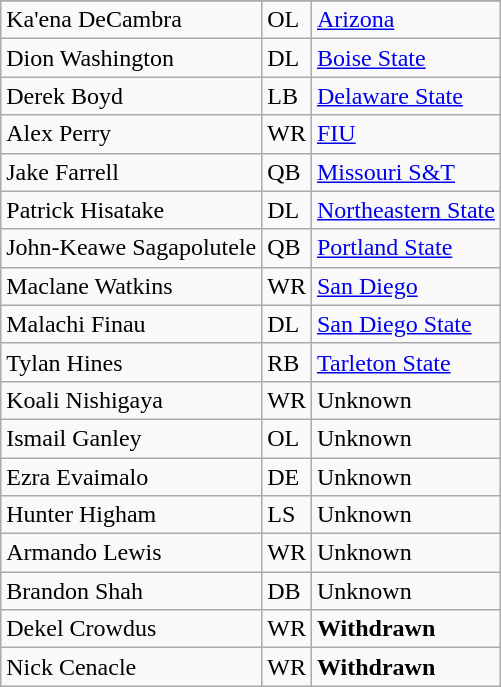<table class="wikitable sortable">
<tr>
</tr>
<tr>
<td>Ka'ena DeCambra</td>
<td>OL</td>
<td><a href='#'>Arizona</a></td>
</tr>
<tr>
<td>Dion Washington</td>
<td>DL</td>
<td><a href='#'>Boise State</a></td>
</tr>
<tr>
<td>Derek Boyd</td>
<td>LB</td>
<td><a href='#'>Delaware State</a></td>
</tr>
<tr>
<td>Alex Perry</td>
<td>WR</td>
<td><a href='#'>FIU</a></td>
</tr>
<tr>
<td>Jake Farrell</td>
<td>QB</td>
<td><a href='#'>Missouri S&T</a></td>
</tr>
<tr>
<td>Patrick Hisatake</td>
<td>DL</td>
<td><a href='#'>Northeastern State</a></td>
</tr>
<tr>
<td>John-Keawe Sagapolutele</td>
<td>QB</td>
<td><a href='#'>Portland State</a></td>
</tr>
<tr>
<td>Maclane Watkins</td>
<td>WR</td>
<td><a href='#'>San Diego</a></td>
</tr>
<tr>
<td>Malachi Finau</td>
<td>DL</td>
<td><a href='#'>San Diego State</a></td>
</tr>
<tr>
<td>Tylan Hines</td>
<td>RB</td>
<td><a href='#'>Tarleton State</a></td>
</tr>
<tr>
<td>Koali Nishigaya</td>
<td>WR</td>
<td>Unknown</td>
</tr>
<tr>
<td>Ismail Ganley</td>
<td>OL</td>
<td>Unknown</td>
</tr>
<tr>
<td>Ezra Evaimalo</td>
<td>DE</td>
<td>Unknown</td>
</tr>
<tr>
<td>Hunter Higham</td>
<td>LS</td>
<td>Unknown</td>
</tr>
<tr>
<td>Armando Lewis</td>
<td>WR</td>
<td>Unknown</td>
</tr>
<tr>
<td>Brandon Shah</td>
<td>DB</td>
<td>Unknown</td>
</tr>
<tr>
<td>Dekel Crowdus</td>
<td>WR</td>
<td><strong>Withdrawn</strong></td>
</tr>
<tr>
<td>Nick Cenacle</td>
<td>WR</td>
<td><strong>Withdrawn</strong></td>
</tr>
</table>
